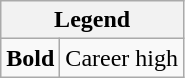<table class="wikitable mw-collapsible">
<tr>
<th colspan="2">Legend</th>
</tr>
<tr>
<td><strong>Bold</strong></td>
<td>Career high</td>
</tr>
</table>
